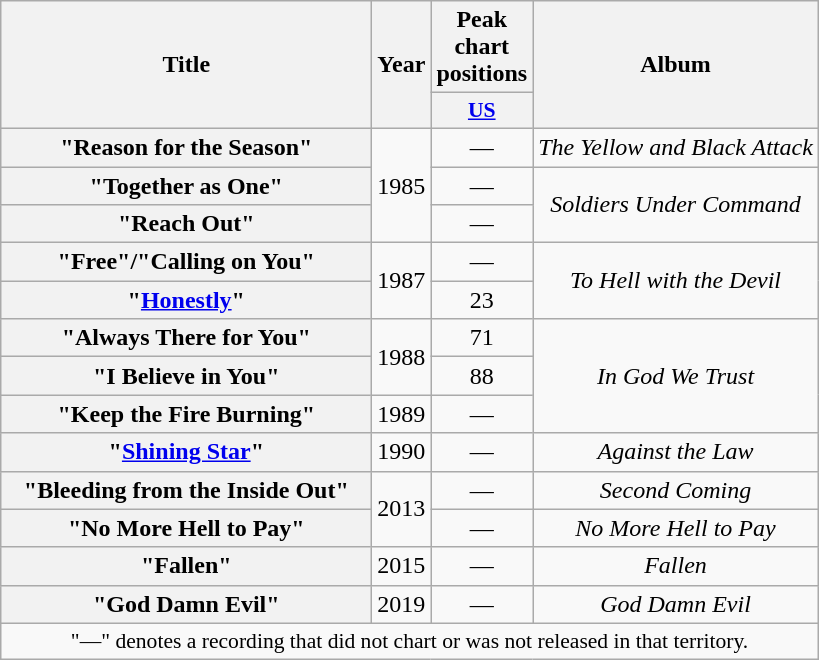<table class="wikitable plainrowheaders" style="text-align:center;" border="1">
<tr>
<th scope="col" rowspan="2" style="width:15em;">Title</th>
<th scope="col" rowspan="2">Year</th>
<th scope="col" colspan="1">Peak chart positions</th>
<th scope="col" rowspan="2">Album</th>
</tr>
<tr>
<th scope="col" style="width:3em;font-size:90%;"><a href='#'>US</a><br></th>
</tr>
<tr>
<th scope="row">"Reason for the Season"</th>
<td rowspan="3">1985</td>
<td>—</td>
<td><em>The Yellow and Black Attack</em></td>
</tr>
<tr>
<th scope="row">"Together as One"</th>
<td>—</td>
<td rowspan=2><em>Soldiers Under Command</em></td>
</tr>
<tr>
<th scope="row">"Reach Out"</th>
<td>—</td>
</tr>
<tr>
<th scope="row">"Free"/"Calling on You"</th>
<td rowspan="2">1987</td>
<td>—</td>
<td rowspan=2><em>To Hell with the Devil</em></td>
</tr>
<tr>
<th scope="row">"<a href='#'>Honestly</a>"</th>
<td>23</td>
</tr>
<tr>
<th scope="row">"Always There for You"</th>
<td rowspan="2">1988</td>
<td>71</td>
<td rowspan=3><em>In God We Trust</em></td>
</tr>
<tr>
<th scope="row">"I Believe in You"</th>
<td>88</td>
</tr>
<tr>
<th scope="row">"Keep the Fire Burning"</th>
<td>1989</td>
<td>—</td>
</tr>
<tr>
<th scope="row">"<a href='#'>Shining Star</a>"</th>
<td>1990</td>
<td>—</td>
<td><em>Against the Law</em></td>
</tr>
<tr>
<th scope="row">"Bleeding from the Inside Out"</th>
<td rowspan="2">2013</td>
<td>—</td>
<td><em>Second Coming</em></td>
</tr>
<tr>
<th scope="row">"No More Hell to Pay"</th>
<td>—</td>
<td><em>No More Hell to Pay</em></td>
</tr>
<tr>
<th scope="row">"Fallen"</th>
<td>2015</td>
<td>—</td>
<td><em>Fallen</em></td>
</tr>
<tr>
<th scope="row">"God Damn Evil"</th>
<td>2019</td>
<td>—</td>
<td><em>God Damn Evil</em></td>
</tr>
<tr>
<td colspan="4" style="font-size:90%">"—" denotes a recording that did not chart or was not released in that territory.</td>
</tr>
</table>
